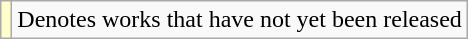<table class="wikitable">
<tr>
<td style="background:#FFFFCC;"></td>
<td>Denotes works that have not yet been released</td>
</tr>
</table>
